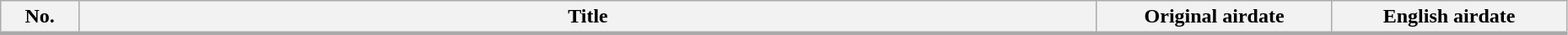<table class="wikitable" width="98%">
<tr style="border-bottom: 3px solid #aaa;">
<th width="5%">No.</th>
<th>Title</th>
<th width="15%">Original airdate</th>
<th width="15%">English airdate</th>
</tr>
<tr>
</tr>
</table>
